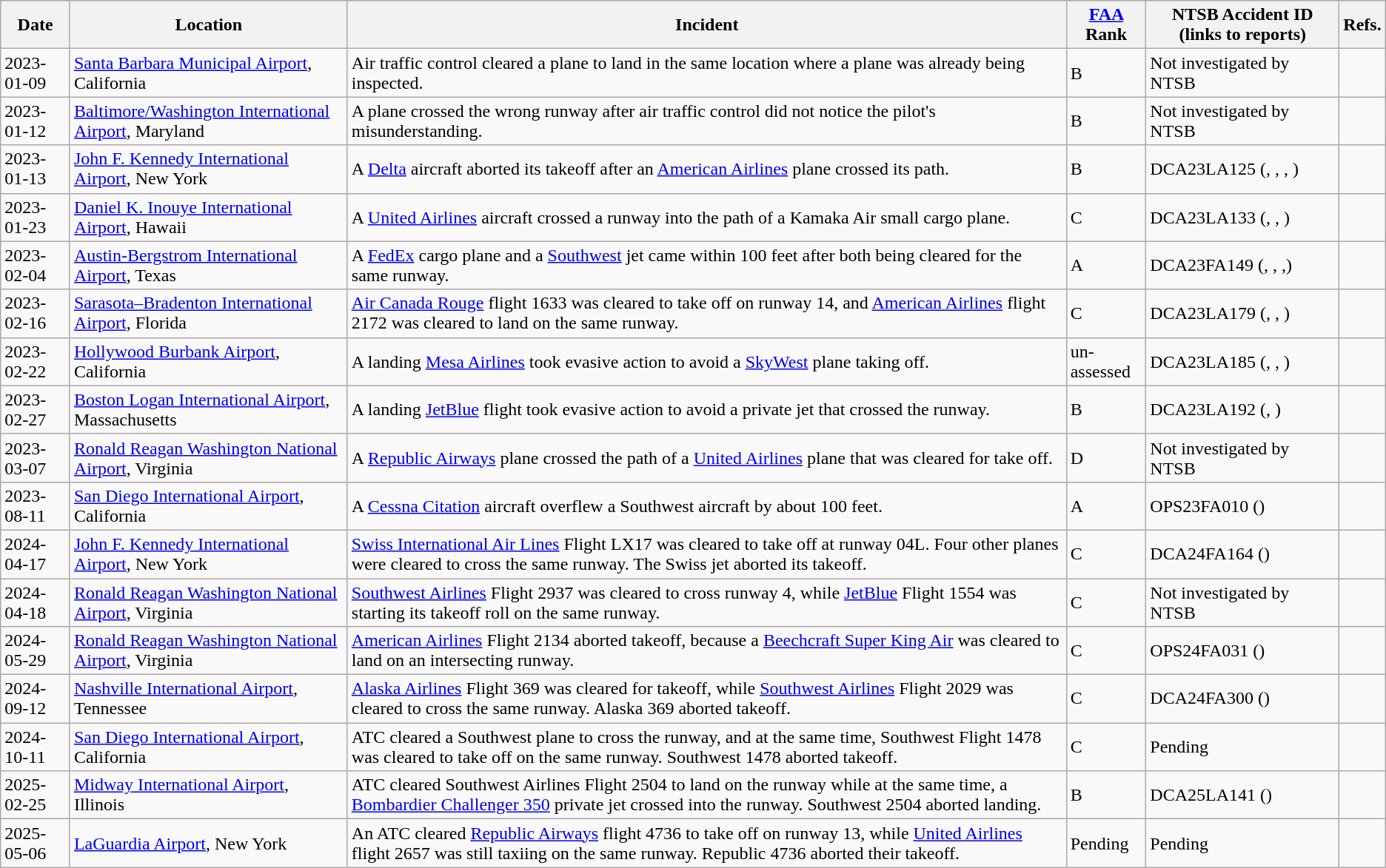<table class="wikitable sortable">
<tr>
<th>Date</th>
<th>Location</th>
<th>Incident</th>
<th><a href='#'>FAA</a>  Rank</th>
<th>NTSB Accident ID (links to reports)</th>
<th>Refs.</th>
</tr>
<tr>
<td>2023-01-09</td>
<td><a href='#'>Santa Barbara Municipal Airport</a>, California</td>
<td>Air traffic control cleared a plane to land in the same location where a plane was already being inspected.</td>
<td>B</td>
<td>Not investigated by NTSB</td>
<td></td>
</tr>
<tr>
<td>2023-01-12</td>
<td><a href='#'>Baltimore/Washington International Airport</a>, Maryland</td>
<td>A plane crossed the wrong runway after air traffic control did not notice the pilot's misunderstanding.</td>
<td>B</td>
<td>Not investigated by NTSB</td>
<td></td>
</tr>
<tr>
<td>2023-01-13</td>
<td><a href='#'>John F. Kennedy International Airport</a>, New York</td>
<td>A <a href='#'>Delta</a> aircraft aborted its takeoff after an <a href='#'>American Airlines</a> plane crossed its path.</td>
<td>B</td>
<td>DCA23LA125 (, , , )</td>
<td></td>
</tr>
<tr>
<td>2023-01-23</td>
<td><a href='#'>Daniel K. Inouye International Airport</a>, Hawaii</td>
<td>A <a href='#'>United Airlines</a> aircraft crossed a runway into the path of a Kamaka Air small cargo plane.</td>
<td>C</td>
<td>DCA23LA133 (, , )</td>
<td></td>
</tr>
<tr>
<td>2023-02-04</td>
<td><a href='#'>Austin-Bergstrom International Airport</a>, Texas</td>
<td>A <a href='#'>FedEx</a> cargo plane and a <a href='#'>Southwest</a> jet came within 100 feet after both being cleared for the same runway.</td>
<td>A</td>
<td>DCA23FA149 (, , ,)</td>
<td></td>
</tr>
<tr>
<td>2023-02-16</td>
<td><a href='#'>Sarasota–Bradenton International Airport</a>, Florida</td>
<td><a href='#'>Air Canada Rouge</a> flight 1633 was cleared to take off on runway 14, and <a href='#'>American Airlines</a> flight 2172 was cleared to land on the same runway.</td>
<td>C</td>
<td>DCA23LA179 (, , )</td>
<td></td>
</tr>
<tr>
<td>2023-02-22</td>
<td><a href='#'>Hollywood Burbank Airport</a>, California</td>
<td>A landing <a href='#'>Mesa Airlines</a> took evasive action to avoid a <a href='#'>SkyWest</a> plane taking off.</td>
<td>un-assessed</td>
<td>DCA23LA185 (, , )</td>
<td></td>
</tr>
<tr>
<td>2023-02-27</td>
<td><a href='#'>Boston Logan International Airport</a>, Massachusetts</td>
<td>A landing <a href='#'>JetBlue</a> flight took evasive action to avoid a private jet that crossed the runway.</td>
<td>B</td>
<td>DCA23LA192 (, )</td>
<td></td>
</tr>
<tr>
<td>2023-03-07</td>
<td><a href='#'>Ronald Reagan Washington National Airport</a>, Virginia</td>
<td>A <a href='#'>Republic Airways</a> plane crossed the path of a <a href='#'>United Airlines</a> plane that was cleared for take off.</td>
<td>D</td>
<td>Not investigated by NTSB</td>
<td></td>
</tr>
<tr>
<td>2023-08-11</td>
<td><a href='#'>San Diego International Airport</a>, California</td>
<td>A <a href='#'>Cessna Citation</a> aircraft overflew a Southwest aircraft by about 100 feet.</td>
<td>A</td>
<td>OPS23FA010 ()</td>
<td></td>
</tr>
<tr>
<td>2024-04-17</td>
<td><a href='#'>John F. Kennedy International Airport</a>, New York</td>
<td><a href='#'>Swiss International Air Lines</a> Flight LX17 was cleared to take off at runway 04L. Four other planes were cleared to cross the same runway. The Swiss jet aborted its takeoff.</td>
<td>C</td>
<td>DCA24FA164 ()</td>
<td></td>
</tr>
<tr>
<td>2024-04-18</td>
<td><a href='#'>Ronald Reagan Washington National Airport</a>, Virginia</td>
<td><a href='#'>Southwest Airlines</a> Flight 2937 was cleared to cross runway 4, while <a href='#'>JetBlue</a> Flight 1554 was starting its takeoff roll on the same runway.</td>
<td>C</td>
<td>Not investigated by NTSB</td>
<td></td>
</tr>
<tr>
<td>2024-05-29</td>
<td><a href='#'>Ronald Reagan Washington National Airport</a>, Virginia</td>
<td><a href='#'>American Airlines</a> Flight 2134 aborted takeoff, because a <a href='#'>Beechcraft Super King Air</a> was cleared to land on an intersecting runway.</td>
<td>C</td>
<td>OPS24FA031 ()</td>
<td></td>
</tr>
<tr>
<td>2024-09-12</td>
<td><a href='#'>Nashville International Airport</a>, Tennessee</td>
<td><a href='#'>Alaska Airlines</a> Flight 369 was cleared for takeoff, while <a href='#'>Southwest Airlines</a> Flight 2029 was cleared to cross the same runway. Alaska 369 aborted takeoff.</td>
<td>C</td>
<td>DCA24FA300 ()</td>
<td></td>
</tr>
<tr>
<td>2024-10-11</td>
<td><a href='#'>San Diego International Airport</a>, California</td>
<td>ATC cleared a Southwest plane to cross the runway, and at the same time, Southwest Flight 1478 was cleared to take off on the same runway. Southwest 1478 aborted takeoff.</td>
<td>C</td>
<td>Pending</td>
<td></td>
</tr>
<tr>
<td>2025-02-25</td>
<td><a href='#'>Midway International Airport</a>, Illinois</td>
<td>ATC cleared Southwest Airlines Flight 2504 to land on the runway while at the same time, a <a href='#'>Bombardier Challenger 350</a> private jet crossed into the runway. Southwest 2504 aborted landing.</td>
<td>B</td>
<td>DCA25LA141 ()</td>
<td></td>
</tr>
<tr>
<td>2025-05-06</td>
<td><a href='#'>LaGuardia Airport</a>, New York</td>
<td>An ATC cleared <a href='#'>Republic Airways</a> flight 4736 to take off on runway 13, while <a href='#'>United Airlines</a> flight 2657 was still taxiing on the same runway. Republic 4736 aborted their takeoff.</td>
<td>Pending</td>
<td>Pending</td>
<td></td>
</tr>
</table>
